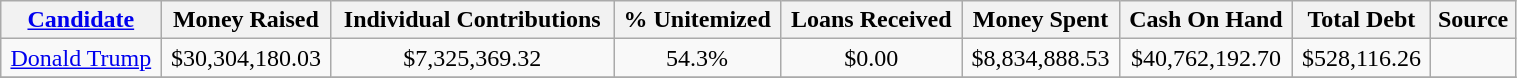<table class="sortable wikitable" style="text-align:center; width:80%;">
<tr>
<th><a href='#'>Candidate</a></th>
<th>Money Raised</th>
<th>Individual Contributions</th>
<th>% Unitemized</th>
<th>Loans Received</th>
<th>Money Spent</th>
<th>Cash On Hand</th>
<th>Total Debt</th>
<th>Source</th>
</tr>
<tr>
<td><a href='#'>Donald Trump</a></td>
<td>$30,304,180.03</td>
<td>$7,325,369.32</td>
<td>54.3%</td>
<td>$0.00</td>
<td>$8,834,888.53</td>
<td>$40,762,192.70</td>
<td>$528,116.26</td>
<td></td>
</tr>
<tr>
</tr>
</table>
